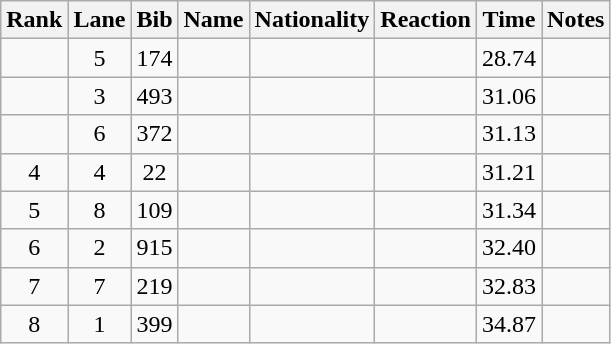<table class="wikitable sortable" style="text-align:center">
<tr>
<th>Rank</th>
<th>Lane</th>
<th>Bib</th>
<th>Name</th>
<th>Nationality</th>
<th>Reaction</th>
<th>Time</th>
<th>Notes</th>
</tr>
<tr>
<td></td>
<td>5</td>
<td>174</td>
<td align=left></td>
<td align=left></td>
<td></td>
<td>28.74</td>
<td></td>
</tr>
<tr>
<td></td>
<td>3</td>
<td>493</td>
<td align=left></td>
<td align=left></td>
<td></td>
<td>31.06</td>
<td></td>
</tr>
<tr>
<td></td>
<td>6</td>
<td>372</td>
<td align=left></td>
<td align=left></td>
<td></td>
<td>31.13</td>
<td></td>
</tr>
<tr>
<td>4</td>
<td>4</td>
<td>22</td>
<td align=left></td>
<td align=left></td>
<td></td>
<td>31.21</td>
<td></td>
</tr>
<tr>
<td>5</td>
<td>8</td>
<td>109</td>
<td align=left></td>
<td align=left></td>
<td></td>
<td>31.34</td>
<td></td>
</tr>
<tr>
<td>6</td>
<td>2</td>
<td>915</td>
<td align=left></td>
<td align=left></td>
<td></td>
<td>32.40</td>
<td></td>
</tr>
<tr>
<td>7</td>
<td>7</td>
<td>219</td>
<td align=left></td>
<td align=left></td>
<td></td>
<td>32.83</td>
<td></td>
</tr>
<tr>
<td>8</td>
<td>1</td>
<td>399</td>
<td align=left></td>
<td align=left></td>
<td></td>
<td>34.87</td>
<td></td>
</tr>
</table>
